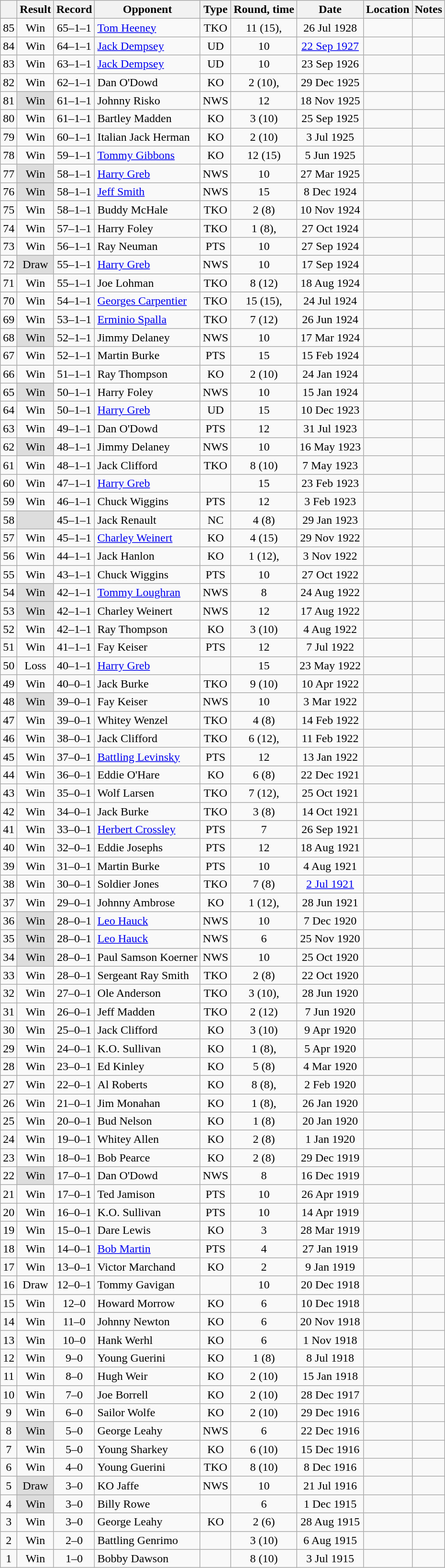<table class="wikitable mw-collapsible mw-collapsed" style="text-align:center">
<tr>
<th></th>
<th>Result</th>
<th>Record</th>
<th>Opponent</th>
<th>Type</th>
<th>Round, time</th>
<th>Date</th>
<th>Location</th>
<th>Notes</th>
</tr>
<tr>
<td>85</td>
<td>Win</td>
<td>65–1–1 </td>
<td style="text-align:left;"><a href='#'>Tom Heeney</a></td>
<td>TKO</td>
<td>11 (15), </td>
<td>26 Jul 1928</td>
<td style="text-align:left;"></td>
<td style="text-align:left;"></td>
</tr>
<tr>
<td>84</td>
<td>Win</td>
<td>64–1–1 </td>
<td style="text-align:left;"><a href='#'>Jack Dempsey</a></td>
<td>UD</td>
<td>10</td>
<td><a href='#'>22 Sep 1927</a></td>
<td style="text-align:left;"></td>
<td style="text-align:left;"></td>
</tr>
<tr>
<td>83</td>
<td>Win</td>
<td>63–1–1 </td>
<td style="text-align:left;"><a href='#'>Jack Dempsey</a></td>
<td>UD</td>
<td>10</td>
<td>23 Sep 1926</td>
<td style="text-align:left;"></td>
<td style="text-align:left;"></td>
</tr>
<tr>
<td>82</td>
<td>Win</td>
<td>62–1–1 </td>
<td style="text-align:left;">Dan O'Dowd</td>
<td>KO</td>
<td>2 (10), </td>
<td>29 Dec 1925</td>
<td style="text-align:left;"></td>
<td style="text-align:left;"></td>
</tr>
<tr>
<td>81</td>
<td style="background:#DDD">Win</td>
<td>61–1–1 </td>
<td style="text-align:left;">Johnny Risko</td>
<td>NWS</td>
<td>12</td>
<td>18 Nov 1925</td>
<td style="text-align:left;"></td>
<td style="text-align:left;"></td>
</tr>
<tr>
<td>80</td>
<td>Win</td>
<td>61–1–1 </td>
<td style="text-align:left;">Bartley Madden</td>
<td>KO</td>
<td>3 (10)</td>
<td>25 Sep 1925</td>
<td style="text-align:left;"></td>
<td style="text-align:left;"></td>
</tr>
<tr>
<td>79</td>
<td>Win</td>
<td>60–1–1 </td>
<td style="text-align:left;">Italian Jack Herman</td>
<td>KO</td>
<td>2 (10)</td>
<td>3 Jul 1925</td>
<td style="text-align:left;"></td>
<td style="text-align:left;"></td>
</tr>
<tr>
<td>78</td>
<td>Win</td>
<td>59–1–1 </td>
<td style="text-align:left;"><a href='#'>Tommy Gibbons</a></td>
<td>KO</td>
<td>12 (15)</td>
<td>5 Jun 1925</td>
<td style="text-align:left;"></td>
<td style="text-align:left;"></td>
</tr>
<tr>
<td>77</td>
<td style="background:#DDD">Win</td>
<td>58–1–1 </td>
<td style="text-align:left;"><a href='#'>Harry Greb</a></td>
<td>NWS</td>
<td>10</td>
<td>27 Mar 1925</td>
<td style="text-align:left;"></td>
<td style="text-align:left;"></td>
</tr>
<tr>
<td>76</td>
<td style="background:#DDD">Win</td>
<td>58–1–1 </td>
<td style="text-align:left;"><a href='#'>Jeff Smith</a></td>
<td>NWS</td>
<td>15</td>
<td>8 Dec 1924</td>
<td style="text-align:left;"></td>
<td style="text-align:left;"></td>
</tr>
<tr>
<td>75</td>
<td>Win</td>
<td>58–1–1 </td>
<td style="text-align:left;">Buddy McHale</td>
<td>TKO</td>
<td>2 (8)</td>
<td>10 Nov 1924</td>
<td style="text-align:left;"></td>
<td style="text-align:left;"></td>
</tr>
<tr>
<td>74</td>
<td>Win</td>
<td>57–1–1 </td>
<td style="text-align:left;">Harry Foley</td>
<td>TKO</td>
<td>1 (8), </td>
<td>27 Oct 1924</td>
<td style="text-align:left;"></td>
<td style="text-align:left;"></td>
</tr>
<tr>
<td>73</td>
<td>Win</td>
<td>56–1–1 </td>
<td style="text-align:left;">Ray Neuman</td>
<td>PTS</td>
<td>10</td>
<td>27 Sep 1924</td>
<td style="text-align:left;"></td>
<td style="text-align:left;"></td>
</tr>
<tr>
<td>72</td>
<td style="background:#DDD">Draw</td>
<td>55–1–1 </td>
<td style="text-align:left;"><a href='#'>Harry Greb</a></td>
<td>NWS</td>
<td>10</td>
<td>17 Sep 1924</td>
<td style="text-align:left;"></td>
<td style="text-align:left;"></td>
</tr>
<tr>
<td>71</td>
<td>Win</td>
<td>55–1–1 </td>
<td style="text-align:left;">Joe Lohman</td>
<td>TKO</td>
<td>8 (12)</td>
<td>18 Aug 1924</td>
<td style="text-align:left;"></td>
<td style="text-align:left;"></td>
</tr>
<tr>
<td>70</td>
<td>Win</td>
<td>54–1–1 </td>
<td style="text-align:left;"><a href='#'>Georges Carpentier</a></td>
<td>TKO</td>
<td>15 (15), </td>
<td>24 Jul 1924</td>
<td style="text-align:left;"></td>
<td></td>
</tr>
<tr>
<td>69</td>
<td>Win</td>
<td>53–1–1 </td>
<td style="text-align:left;"><a href='#'>Erminio Spalla</a></td>
<td>TKO</td>
<td>7 (12)</td>
<td>26 Jun 1924</td>
<td style="text-align:left;"></td>
<td style="text-align:left;"></td>
</tr>
<tr>
<td>68</td>
<td style="background:#DDD">Win</td>
<td>52–1–1 </td>
<td style="text-align:left;">Jimmy Delaney</td>
<td>NWS</td>
<td>10</td>
<td>17 Mar 1924</td>
<td style="text-align:left;"></td>
<td style="text-align:left;"></td>
</tr>
<tr>
<td>67</td>
<td>Win</td>
<td>52–1–1 </td>
<td style="text-align:left;">Martin Burke</td>
<td>PTS</td>
<td>15</td>
<td>15 Feb 1924</td>
<td style="text-align:left;"></td>
<td style="text-align:left;"></td>
</tr>
<tr>
<td>66</td>
<td>Win</td>
<td>51–1–1 </td>
<td style="text-align:left;">Ray Thompson</td>
<td>KO</td>
<td>2 (10)</td>
<td>24 Jan 1924</td>
<td style="text-align:left;"></td>
<td style="text-align:left;"></td>
</tr>
<tr>
<td>65</td>
<td style="background:#DDD">Win</td>
<td>50–1–1 </td>
<td style="text-align:left;">Harry Foley</td>
<td>NWS</td>
<td>10</td>
<td>15 Jan 1924</td>
<td style="text-align:left;"></td>
<td style="text-align:left;"></td>
</tr>
<tr>
<td>64</td>
<td>Win</td>
<td>50–1–1 </td>
<td style="text-align:left;"><a href='#'>Harry Greb</a></td>
<td>UD</td>
<td>15</td>
<td>10 Dec 1923</td>
<td style="text-align:left;"></td>
<td style="text-align:left;"></td>
</tr>
<tr>
<td>63</td>
<td>Win</td>
<td>49–1–1 </td>
<td style="text-align:left;">Dan O'Dowd</td>
<td>PTS</td>
<td>12</td>
<td>31 Jul 1923</td>
<td style="text-align:left;"></td>
<td style="text-align:left;"></td>
</tr>
<tr>
<td>62</td>
<td style="background:#DDD">Win</td>
<td>48–1–1 </td>
<td style="text-align:left;">Jimmy Delaney</td>
<td>NWS</td>
<td>10</td>
<td>16 May 1923</td>
<td style="text-align:left;"></td>
<td style="text-align:left;"></td>
</tr>
<tr>
<td>61</td>
<td>Win</td>
<td>48–1–1 </td>
<td style="text-align:left;">Jack Clifford</td>
<td>TKO</td>
<td>8 (10)</td>
<td>7 May 1923</td>
<td style="text-align:left;"></td>
<td style="text-align:left;"></td>
</tr>
<tr>
<td>60</td>
<td>Win</td>
<td>47–1–1 </td>
<td style="text-align:left;"><a href='#'>Harry Greb</a></td>
<td></td>
<td>15</td>
<td>23 Feb 1923</td>
<td style="text-align:left;"></td>
<td style="text-align:left;"></td>
</tr>
<tr>
<td>59</td>
<td>Win</td>
<td>46–1–1 </td>
<td style="text-align:left;">Chuck Wiggins</td>
<td>PTS</td>
<td>12</td>
<td>3 Feb 1923</td>
<td style="text-align:left;"></td>
<td style="text-align:left;"></td>
</tr>
<tr>
<td>58</td>
<td style="background:#DDD"></td>
<td>45–1–1 </td>
<td style="text-align:left;">Jack Renault</td>
<td>NC</td>
<td>4 (8)</td>
<td>29 Jan 1923</td>
<td style="text-align:left;"></td>
<td style="text-align:left;"></td>
</tr>
<tr>
<td>57</td>
<td>Win</td>
<td>45–1–1 </td>
<td style="text-align:left;"><a href='#'>Charley Weinert</a></td>
<td>KO</td>
<td>4 (15)</td>
<td>29 Nov 1922</td>
<td style="text-align:left;"></td>
<td style="text-align:left;"></td>
</tr>
<tr>
<td>56</td>
<td>Win</td>
<td>44–1–1 </td>
<td style="text-align:left;">Jack Hanlon</td>
<td>KO</td>
<td>1 (12), </td>
<td>3 Nov 1922</td>
<td style="text-align:left;"></td>
<td style="text-align:left;"></td>
</tr>
<tr>
<td>55</td>
<td>Win</td>
<td>43–1–1 </td>
<td style="text-align:left;">Chuck Wiggins</td>
<td>PTS</td>
<td>10</td>
<td>27 Oct 1922</td>
<td style="text-align:left;"></td>
<td style="text-align:left;"></td>
</tr>
<tr>
<td>54</td>
<td style="background:#DDD">Win</td>
<td>42–1–1 </td>
<td style="text-align:left;"><a href='#'>Tommy Loughran</a></td>
<td>NWS</td>
<td>8</td>
<td>24 Aug 1922</td>
<td style="text-align:left;"></td>
<td style="text-align:left;"></td>
</tr>
<tr>
<td>53</td>
<td style="background:#DDD">Win</td>
<td>42–1–1 </td>
<td style="text-align:left;">Charley Weinert</td>
<td>NWS</td>
<td>12</td>
<td>17 Aug 1922</td>
<td style="text-align:left;"></td>
<td style="text-align:left;"></td>
</tr>
<tr>
<td>52</td>
<td>Win</td>
<td>42–1–1 </td>
<td style="text-align:left;">Ray Thompson</td>
<td>KO</td>
<td>3 (10)</td>
<td>4 Aug 1922</td>
<td style="text-align:left;"></td>
<td style="text-align:left;"></td>
</tr>
<tr>
<td>51</td>
<td>Win</td>
<td>41–1–1 </td>
<td style="text-align:left;">Fay Keiser</td>
<td>PTS</td>
<td>12</td>
<td>7 Jul 1922</td>
<td style="text-align:left;"></td>
<td style="text-align:left;"></td>
</tr>
<tr>
<td>50</td>
<td>Loss</td>
<td>40–1–1 </td>
<td style="text-align:left;"><a href='#'>Harry Greb</a></td>
<td></td>
<td>15</td>
<td>23 May 1922</td>
<td style="text-align:left;"></td>
<td style="text-align:left;"></td>
</tr>
<tr>
<td>49</td>
<td>Win</td>
<td>40–0–1 </td>
<td style="text-align:left;">Jack Burke</td>
<td>TKO</td>
<td>9 (10)</td>
<td>10 Apr 1922</td>
<td style="text-align:left;"></td>
<td style="text-align:left;"></td>
</tr>
<tr>
<td>48</td>
<td style="background:#DDD">Win</td>
<td>39–0–1 </td>
<td style="text-align:left;">Fay Keiser</td>
<td>NWS</td>
<td>10</td>
<td>3 Mar 1922</td>
<td style="text-align:left;"></td>
<td style="text-align:left;"></td>
</tr>
<tr>
<td>47</td>
<td>Win</td>
<td>39–0–1 </td>
<td style="text-align:left;">Whitey Wenzel</td>
<td>TKO</td>
<td>4 (8)</td>
<td>14 Feb 1922</td>
<td style="text-align:left;"></td>
<td style="text-align:left;"></td>
</tr>
<tr>
<td>46</td>
<td>Win</td>
<td>38–0–1 </td>
<td style="text-align:left;">Jack Clifford</td>
<td>TKO</td>
<td>6 (12), </td>
<td>11 Feb 1922</td>
<td style="text-align:left;"></td>
<td style="text-align:left;"></td>
</tr>
<tr>
<td>45</td>
<td>Win</td>
<td>37–0–1 </td>
<td style="text-align:left;"><a href='#'>Battling Levinsky</a></td>
<td>PTS</td>
<td>12</td>
<td>13 Jan 1922</td>
<td style="text-align:left;"></td>
<td style="text-align:left;"></td>
</tr>
<tr>
<td>44</td>
<td>Win</td>
<td>36–0–1 </td>
<td style="text-align:left;">Eddie O'Hare</td>
<td>KO</td>
<td>6 (8)</td>
<td>22 Dec 1921</td>
<td style="text-align:left;"></td>
<td style="text-align:left;"></td>
</tr>
<tr>
<td>43</td>
<td>Win</td>
<td>35–0–1 </td>
<td style="text-align:left;">Wolf Larsen</td>
<td>TKO</td>
<td>7 (12), </td>
<td>25 Oct 1921</td>
<td style="text-align:left;"></td>
<td style="text-align:left;"></td>
</tr>
<tr>
<td>42</td>
<td>Win</td>
<td>34–0–1 </td>
<td style="text-align:left;">Jack Burke</td>
<td>TKO</td>
<td>3 (8)</td>
<td>14 Oct 1921</td>
<td style="text-align:left;"></td>
<td style="text-align:left;"></td>
</tr>
<tr>
<td>41</td>
<td>Win</td>
<td>33–0–1 </td>
<td style="text-align:left;"><a href='#'>Herbert Crossley</a></td>
<td>PTS</td>
<td>7</td>
<td>26 Sep 1921</td>
<td style="text-align:left;"></td>
<td style="text-align:left;"></td>
</tr>
<tr>
<td>40</td>
<td>Win</td>
<td>32–0–1 </td>
<td style="text-align:left;">Eddie Josephs</td>
<td>PTS</td>
<td>12</td>
<td>18 Aug 1921</td>
<td style="text-align:left;"></td>
<td style="text-align:left;"></td>
</tr>
<tr>
<td>39</td>
<td>Win</td>
<td>31–0–1 </td>
<td style="text-align:left;">Martin Burke</td>
<td>PTS</td>
<td>10</td>
<td>4 Aug 1921</td>
<td style="text-align:left;"></td>
<td style="text-align:left;"></td>
</tr>
<tr>
<td>38</td>
<td>Win</td>
<td>30–0–1 </td>
<td style="text-align:left;">Soldier Jones</td>
<td>TKO</td>
<td>7 (8)</td>
<td><a href='#'>2 Jul 1921</a></td>
<td style="text-align:left;"></td>
<td style="text-align:left;"></td>
</tr>
<tr>
<td>37</td>
<td>Win</td>
<td>29–0–1 </td>
<td style="text-align:left;">Johnny Ambrose</td>
<td>KO</td>
<td>1 (12), </td>
<td>28 Jun 1921</td>
<td style="text-align:left;"></td>
<td style="text-align:left;"></td>
</tr>
<tr>
<td>36</td>
<td style="background:#DDD">Win</td>
<td>28–0–1 </td>
<td style="text-align:left;"><a href='#'>Leo Hauck</a></td>
<td>NWS</td>
<td>10</td>
<td>7 Dec 1920</td>
<td style="text-align:left;"></td>
<td style="text-align:left;"></td>
</tr>
<tr>
<td>35</td>
<td style="background:#DDD">Win</td>
<td>28–0–1 </td>
<td style="text-align:left;"><a href='#'>Leo Hauck</a></td>
<td>NWS</td>
<td>6</td>
<td>25 Nov 1920</td>
<td style="text-align:left;"></td>
<td style="text-align:left;"></td>
</tr>
<tr>
<td>34</td>
<td style="background:#DDD">Win</td>
<td>28–0–1 </td>
<td style="text-align:left;">Paul Samson Koerner</td>
<td>NWS</td>
<td>10</td>
<td>25 Oct 1920</td>
<td style="text-align:left;"></td>
<td style="text-align:left;"></td>
</tr>
<tr>
<td>33</td>
<td>Win</td>
<td>28–0–1 </td>
<td style="text-align:left;">Sergeant Ray Smith</td>
<td>TKO</td>
<td>2 (8)</td>
<td>22 Oct 1920</td>
<td style="text-align:left;"></td>
<td style="text-align:left;"></td>
</tr>
<tr>
<td>32</td>
<td>Win</td>
<td>27–0–1 </td>
<td style="text-align:left;">Ole Anderson</td>
<td>TKO</td>
<td>3 (10), </td>
<td>28 Jun 1920</td>
<td style="text-align:left;"></td>
<td style="text-align:left;"></td>
</tr>
<tr>
<td>31</td>
<td>Win</td>
<td>26–0–1 </td>
<td style="text-align:left;">Jeff Madden</td>
<td>TKO</td>
<td>2 (12)</td>
<td>7 Jun 1920</td>
<td style="text-align:left;"></td>
<td style="text-align:left;"></td>
</tr>
<tr>
<td>30</td>
<td>Win</td>
<td>25–0–1 </td>
<td style="text-align:left;">Jack Clifford</td>
<td>KO</td>
<td>3 (10)</td>
<td>9 Apr 1920</td>
<td style="text-align:left;"></td>
<td style="text-align:left;"></td>
</tr>
<tr>
<td>29</td>
<td>Win</td>
<td>24–0–1 </td>
<td style="text-align:left;">K.O. Sullivan</td>
<td>KO</td>
<td>1 (8), </td>
<td>5 Apr 1920</td>
<td style="text-align:left;"></td>
<td style="text-align:left;"></td>
</tr>
<tr>
<td>28</td>
<td>Win</td>
<td>23–0–1 </td>
<td style="text-align:left;">Ed Kinley</td>
<td>KO</td>
<td>5 (8)</td>
<td>4 Mar 1920</td>
<td style="text-align:left;"></td>
<td style="text-align:left;"></td>
</tr>
<tr>
<td>27</td>
<td>Win</td>
<td>22–0–1 </td>
<td style="text-align:left;">Al Roberts</td>
<td>KO</td>
<td>8 (8), </td>
<td>2 Feb 1920</td>
<td style="text-align:left;"></td>
<td style="text-align:left;"></td>
</tr>
<tr>
<td>26</td>
<td>Win</td>
<td>21–0–1 </td>
<td style="text-align:left;">Jim Monahan</td>
<td>KO</td>
<td>1 (8), </td>
<td>26 Jan 1920</td>
<td style="text-align:left;"></td>
<td style="text-align:left;"></td>
</tr>
<tr>
<td>25</td>
<td>Win</td>
<td>20–0–1 </td>
<td style="text-align:left;">Bud Nelson</td>
<td>KO</td>
<td>1 (8)</td>
<td>20 Jan 1920</td>
<td style="text-align:left;"></td>
<td style="text-align:left;"></td>
</tr>
<tr>
<td>24</td>
<td>Win</td>
<td>19–0–1 </td>
<td style="text-align:left;">Whitey Allen</td>
<td>KO</td>
<td>2 (8)</td>
<td>1 Jan 1920</td>
<td style="text-align:left;"></td>
<td style="text-align:left;"></td>
</tr>
<tr>
<td>23</td>
<td>Win</td>
<td>18–0–1 </td>
<td style="text-align:left;">Bob Pearce</td>
<td>KO</td>
<td>2 (8)</td>
<td>29 Dec 1919</td>
<td style="text-align:left;"></td>
<td style="text-align:left;"></td>
</tr>
<tr>
<td>22</td>
<td style="background:#DDD">Win</td>
<td>17–0–1 </td>
<td style="text-align:left;">Dan O'Dowd</td>
<td>NWS</td>
<td>8</td>
<td>16 Dec 1919</td>
<td style="text-align:left;"></td>
<td style="text-align:left;"></td>
</tr>
<tr>
<td>21</td>
<td>Win</td>
<td>17–0–1 </td>
<td style="text-align:left;">Ted Jamison</td>
<td>PTS</td>
<td>10</td>
<td>26 Apr 1919</td>
<td style="text-align:left;"></td>
<td style="text-align:left;"></td>
</tr>
<tr>
<td>20</td>
<td>Win</td>
<td>16–0–1 </td>
<td style="text-align:left;">K.O. Sullivan</td>
<td>PTS</td>
<td>10</td>
<td>14 Apr 1919</td>
<td style="text-align:left;"></td>
<td style="text-align:left;"></td>
</tr>
<tr>
<td>19</td>
<td>Win</td>
<td>15–0–1 </td>
<td style="text-align:left;">Dare Lewis</td>
<td>KO</td>
<td>3</td>
<td>28 Mar 1919</td>
<td style="text-align:left;"></td>
<td style="text-align:left;"></td>
</tr>
<tr>
<td>18</td>
<td>Win</td>
<td>14–0–1 </td>
<td style="text-align:left;"><a href='#'>Bob Martin</a></td>
<td>PTS</td>
<td>4</td>
<td>27 Jan 1919</td>
<td style="text-align:left;"></td>
<td style="text-align:left;"></td>
</tr>
<tr>
<td>17</td>
<td>Win</td>
<td>13–0–1 </td>
<td style="text-align:left;">Victor Marchand</td>
<td>KO</td>
<td>2</td>
<td>9 Jan 1919</td>
<td style="text-align:left;"></td>
<td style="text-align:left;"></td>
</tr>
<tr>
<td>16</td>
<td>Draw</td>
<td>12–0–1 </td>
<td style="text-align:left;">Tommy Gavigan</td>
<td></td>
<td>10</td>
<td>20 Dec 1918</td>
<td style="text-align:left;"></td>
<td style="text-align:left;"></td>
</tr>
<tr>
<td>15</td>
<td>Win</td>
<td>12–0 </td>
<td style="text-align:left;">Howard Morrow</td>
<td>KO</td>
<td>6</td>
<td>10 Dec 1918</td>
<td style="text-align:left;"></td>
<td style="text-align:left;"></td>
</tr>
<tr>
<td>14</td>
<td>Win</td>
<td>11–0 </td>
<td style="text-align:left;">Johnny Newton</td>
<td>KO</td>
<td>6</td>
<td>20 Nov 1918</td>
<td style="text-align:left;"></td>
<td style="text-align:left;"></td>
</tr>
<tr>
<td>13</td>
<td>Win</td>
<td>10–0 </td>
<td style="text-align:left;">Hank Werhl</td>
<td>KO</td>
<td>6</td>
<td>1 Nov 1918</td>
<td style="text-align:left;"></td>
<td style="text-align:left;"></td>
</tr>
<tr>
<td>12</td>
<td>Win</td>
<td>9–0 </td>
<td style="text-align:left;">Young Guerini</td>
<td>KO</td>
<td>1 (8)</td>
<td>8 Jul 1918</td>
<td style="text-align:left;"></td>
<td style="text-align:left;"></td>
</tr>
<tr>
<td>11</td>
<td>Win</td>
<td>8–0 </td>
<td style="text-align:left;">Hugh Weir</td>
<td>KO</td>
<td>2 (10)</td>
<td>15 Jan 1918</td>
<td style="text-align:left;"></td>
<td style="text-align:left;"></td>
</tr>
<tr>
<td>10</td>
<td>Win</td>
<td>7–0 </td>
<td style="text-align:left;">Joe Borrell</td>
<td>KO</td>
<td>2 (10)</td>
<td>28 Dec 1917</td>
<td style="text-align:left;"></td>
<td style="text-align:left;"></td>
</tr>
<tr>
<td>9</td>
<td>Win</td>
<td>6–0 </td>
<td style="text-align:left;">Sailor Wolfe</td>
<td>KO</td>
<td>2 (10)</td>
<td>29 Dec 1916</td>
<td style="text-align:left;"></td>
<td style="text-align:left;"></td>
</tr>
<tr>
<td>8</td>
<td style="background:#DDD">Win</td>
<td>5–0 </td>
<td style="text-align:left;">George Leahy</td>
<td>NWS</td>
<td>6</td>
<td>22 Dec 1916</td>
<td style="text-align:left;"></td>
<td style="text-align:left;"></td>
</tr>
<tr>
<td>7</td>
<td>Win</td>
<td>5–0 </td>
<td style="text-align:left;">Young Sharkey</td>
<td>KO</td>
<td>6 (10)</td>
<td>15 Dec 1916</td>
<td style="text-align:left;"></td>
<td style="text-align:left;"></td>
</tr>
<tr>
<td>6</td>
<td>Win</td>
<td>4–0 </td>
<td style="text-align:left;">Young Guerini</td>
<td>TKO</td>
<td>8 (10)</td>
<td>8 Dec 1916</td>
<td style="text-align:left;"></td>
<td style="text-align:left;"></td>
</tr>
<tr>
<td>5</td>
<td style="background:#DDD">Draw</td>
<td>3–0 </td>
<td style="text-align:left;">KO Jaffe</td>
<td>NWS</td>
<td>10</td>
<td>21 Jul 1916</td>
<td style="text-align:left;"></td>
<td style="text-align:left;"></td>
</tr>
<tr>
<td>4</td>
<td style="background:#DDD">Win</td>
<td>3–0 </td>
<td style="text-align:left;">Billy Rowe</td>
<td></td>
<td>6</td>
<td>1 Dec 1915</td>
<td style="text-align:left;"></td>
<td style="text-align:left;"></td>
</tr>
<tr>
<td>3</td>
<td>Win</td>
<td>3–0</td>
<td style="text-align:left;">George Leahy</td>
<td>KO</td>
<td>2 (6)</td>
<td>28 Aug 1915</td>
<td style="text-align:left;"></td>
<td style="text-align:left;"></td>
</tr>
<tr>
<td>2</td>
<td>Win</td>
<td>2–0</td>
<td style="text-align:left;">Battling Genrimo</td>
<td></td>
<td>3 (10)</td>
<td>6 Aug 1915</td>
<td style="text-align:left;"></td>
<td style="text-align:left;"></td>
</tr>
<tr>
<td>1</td>
<td>Win</td>
<td>1–0</td>
<td style="text-align:left;">Bobby Dawson</td>
<td></td>
<td>8 (10)</td>
<td>3 Jul 1915</td>
<td style="text-align:left;"></td>
<td style="text-align:left;"></td>
</tr>
</table>
